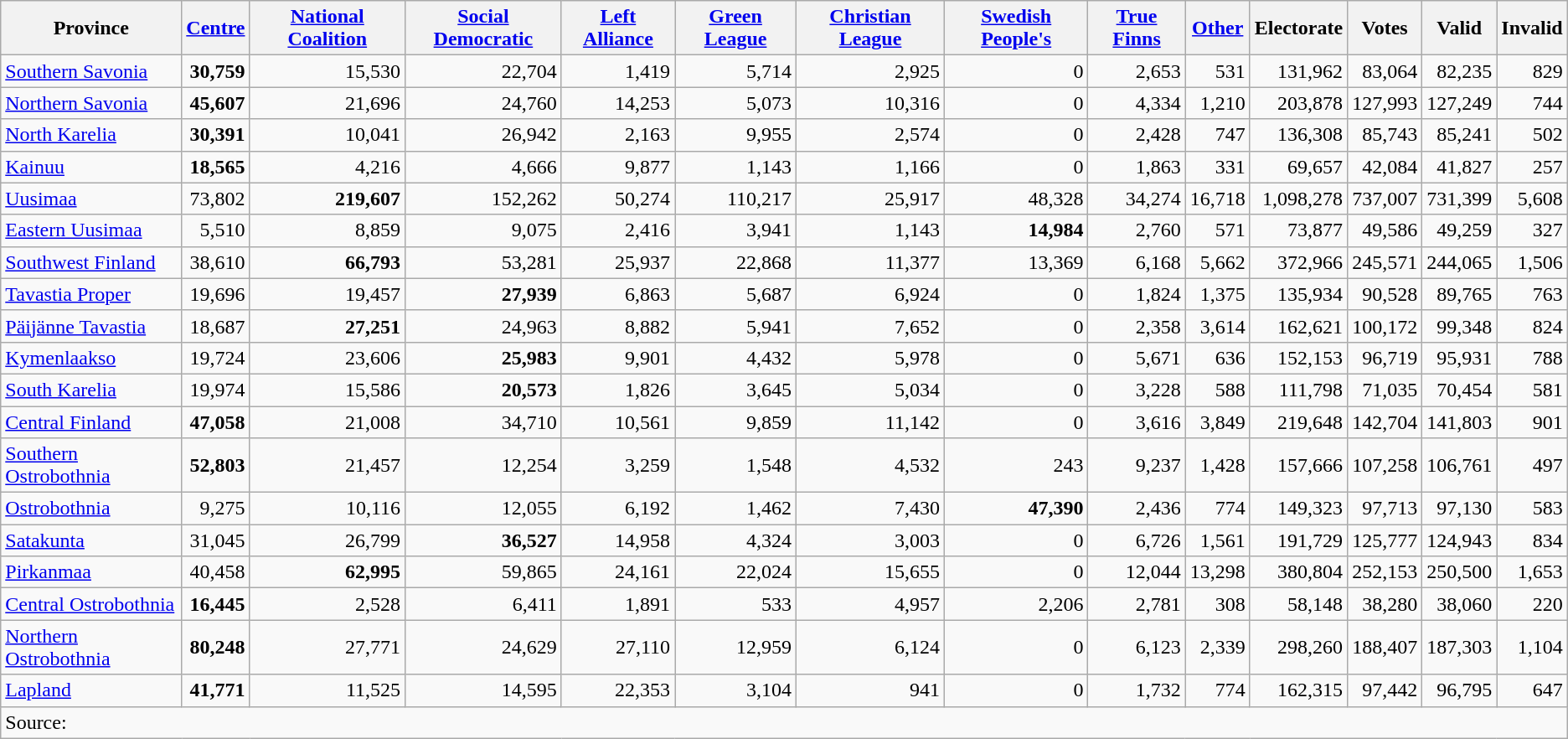<table class="wikitable sortable" style=text-align:right>
<tr>
<th>Province</th>
<th><a href='#'>Centre</a></th>
<th><a href='#'>National Coalition</a></th>
<th><a href='#'>Social Democratic</a></th>
<th><a href='#'>Left Alliance</a></th>
<th><a href='#'>Green League</a></th>
<th><a href='#'>Christian League</a></th>
<th><a href='#'>Swedish People's</a></th>
<th><a href='#'>True Finns</a></th>
<th><a href='#'>Other</a></th>
<th>Electorate</th>
<th>Votes</th>
<th>Valid</th>
<th>Invalid</th>
</tr>
<tr>
<td align=left><a href='#'>Southern Savonia</a></td>
<td><strong>30,759</strong></td>
<td>15,530</td>
<td>22,704</td>
<td>1,419</td>
<td>5,714</td>
<td>2,925</td>
<td>0</td>
<td>2,653</td>
<td>531</td>
<td>131,962</td>
<td>83,064</td>
<td>82,235</td>
<td>829</td>
</tr>
<tr>
<td align=left><a href='#'>Northern Savonia</a></td>
<td><strong>45,607</strong></td>
<td>21,696</td>
<td>24,760</td>
<td>14,253</td>
<td>5,073</td>
<td>10,316</td>
<td>0</td>
<td>4,334</td>
<td>1,210</td>
<td>203,878</td>
<td>127,993</td>
<td>127,249</td>
<td>744</td>
</tr>
<tr>
<td align=left><a href='#'>North Karelia</a></td>
<td><strong>30,391</strong></td>
<td>10,041</td>
<td>26,942</td>
<td>2,163</td>
<td>9,955</td>
<td>2,574</td>
<td>0</td>
<td>2,428</td>
<td>747</td>
<td>136,308</td>
<td>85,743</td>
<td>85,241</td>
<td>502</td>
</tr>
<tr>
<td align=left><a href='#'>Kainuu</a></td>
<td><strong>18,565</strong></td>
<td>4,216</td>
<td>4,666</td>
<td>9,877</td>
<td>1,143</td>
<td>1,166</td>
<td>0</td>
<td>1,863</td>
<td>331</td>
<td>69,657</td>
<td>42,084</td>
<td>41,827</td>
<td>257</td>
</tr>
<tr>
<td align=left><a href='#'>Uusimaa</a></td>
<td>73,802</td>
<td><strong>219,607</strong></td>
<td>152,262</td>
<td>50,274</td>
<td>110,217</td>
<td>25,917</td>
<td>48,328</td>
<td>34,274</td>
<td>16,718</td>
<td>1,098,278</td>
<td>737,007</td>
<td>731,399</td>
<td>5,608</td>
</tr>
<tr>
<td align=left><a href='#'>Eastern Uusimaa</a></td>
<td>5,510</td>
<td>8,859</td>
<td>9,075</td>
<td>2,416</td>
<td>3,941</td>
<td>1,143</td>
<td><strong>14,984</strong></td>
<td>2,760</td>
<td>571</td>
<td>73,877</td>
<td>49,586</td>
<td>49,259</td>
<td>327</td>
</tr>
<tr>
<td align=left><a href='#'>Southwest Finland</a></td>
<td>38,610</td>
<td><strong>66,793</strong></td>
<td>53,281</td>
<td>25,937</td>
<td>22,868</td>
<td>11,377</td>
<td>13,369</td>
<td>6,168</td>
<td>5,662</td>
<td>372,966</td>
<td>245,571</td>
<td>244,065</td>
<td>1,506</td>
</tr>
<tr>
<td align=left><a href='#'>Tavastia Proper</a></td>
<td>19,696</td>
<td>19,457</td>
<td><strong>27,939</strong></td>
<td>6,863</td>
<td>5,687</td>
<td>6,924</td>
<td>0</td>
<td>1,824</td>
<td>1,375</td>
<td>135,934</td>
<td>90,528</td>
<td>89,765</td>
<td>763</td>
</tr>
<tr>
<td align=left><a href='#'>Päijänne Tavastia</a></td>
<td>18,687</td>
<td><strong>27,251</strong></td>
<td>24,963</td>
<td>8,882</td>
<td>5,941</td>
<td>7,652</td>
<td>0</td>
<td>2,358</td>
<td>3,614</td>
<td>162,621</td>
<td>100,172</td>
<td>99,348</td>
<td>824</td>
</tr>
<tr>
<td align=left><a href='#'>Kymenlaakso</a></td>
<td>19,724</td>
<td>23,606</td>
<td><strong>25,983</strong></td>
<td>9,901</td>
<td>4,432</td>
<td>5,978</td>
<td>0</td>
<td>5,671</td>
<td>636</td>
<td>152,153</td>
<td>96,719</td>
<td>95,931</td>
<td>788</td>
</tr>
<tr>
<td align=left><a href='#'>South Karelia</a></td>
<td>19,974</td>
<td>15,586</td>
<td><strong>20,573</strong></td>
<td>1,826</td>
<td>3,645</td>
<td>5,034</td>
<td>0</td>
<td>3,228</td>
<td>588</td>
<td>111,798</td>
<td>71,035</td>
<td>70,454</td>
<td>581</td>
</tr>
<tr>
<td align=left><a href='#'>Central Finland</a></td>
<td><strong>47,058</strong></td>
<td>21,008</td>
<td>34,710</td>
<td>10,561</td>
<td>9,859</td>
<td>11,142</td>
<td>0</td>
<td>3,616</td>
<td>3,849</td>
<td>219,648</td>
<td>142,704</td>
<td>141,803</td>
<td>901</td>
</tr>
<tr>
<td align=left><a href='#'>Southern Ostrobothnia</a></td>
<td><strong>52,803</strong></td>
<td>21,457</td>
<td>12,254</td>
<td>3,259</td>
<td>1,548</td>
<td>4,532</td>
<td>243</td>
<td>9,237</td>
<td>1,428</td>
<td>157,666</td>
<td>107,258</td>
<td>106,761</td>
<td>497</td>
</tr>
<tr>
<td align=left><a href='#'>Ostrobothnia</a></td>
<td>9,275</td>
<td>10,116</td>
<td>12,055</td>
<td>6,192</td>
<td>1,462</td>
<td>7,430</td>
<td><strong>47,390</strong></td>
<td>2,436</td>
<td>774</td>
<td>149,323</td>
<td>97,713</td>
<td>97,130</td>
<td>583</td>
</tr>
<tr>
<td align=left><a href='#'>Satakunta</a></td>
<td>31,045</td>
<td>26,799</td>
<td><strong>36,527</strong></td>
<td>14,958</td>
<td>4,324</td>
<td>3,003</td>
<td>0</td>
<td>6,726</td>
<td>1,561</td>
<td>191,729</td>
<td>125,777</td>
<td>124,943</td>
<td>834</td>
</tr>
<tr>
<td align=left><a href='#'>Pirkanmaa</a></td>
<td>40,458</td>
<td><strong>62,995</strong></td>
<td>59,865</td>
<td>24,161</td>
<td>22,024</td>
<td>15,655</td>
<td>0</td>
<td>12,044</td>
<td>13,298</td>
<td>380,804</td>
<td>252,153</td>
<td>250,500</td>
<td>1,653</td>
</tr>
<tr>
<td align=left><a href='#'>Central Ostrobothnia</a></td>
<td><strong>16,445</strong></td>
<td>2,528</td>
<td>6,411</td>
<td>1,891</td>
<td>533</td>
<td>4,957</td>
<td>2,206</td>
<td>2,781</td>
<td>308</td>
<td>58,148</td>
<td>38,280</td>
<td>38,060</td>
<td>220</td>
</tr>
<tr>
<td align=left><a href='#'>Northern Ostrobothnia</a></td>
<td><strong>80,248</strong></td>
<td>27,771</td>
<td>24,629</td>
<td>27,110</td>
<td>12,959</td>
<td>6,124</td>
<td>0</td>
<td>6,123</td>
<td>2,339</td>
<td>298,260</td>
<td>188,407</td>
<td>187,303</td>
<td>1,104</td>
</tr>
<tr>
<td align=left><a href='#'>Lapland</a></td>
<td><strong>41,771</strong></td>
<td>11,525</td>
<td>14,595</td>
<td>22,353</td>
<td>3,104</td>
<td>941</td>
<td>0</td>
<td>1,732</td>
<td>774</td>
<td>162,315</td>
<td>97,442</td>
<td>96,795</td>
<td>647</td>
</tr>
<tr>
<td align=left colspan=14>Source:  </td>
</tr>
</table>
